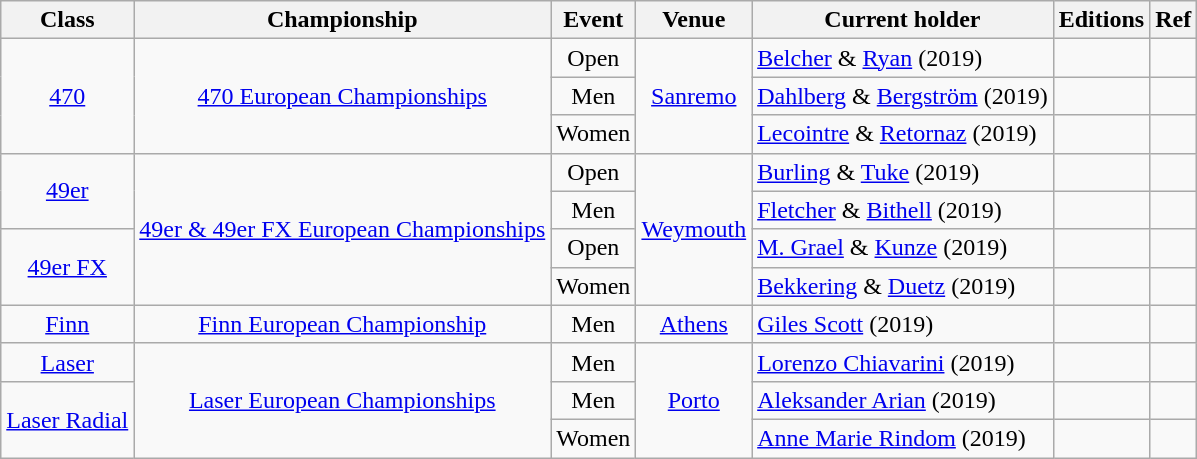<table class="wikitable sortable" style="text-align:center;">
<tr>
<th>Class</th>
<th>Championship</th>
<th>Event</th>
<th>Venue</th>
<th>Current holder</th>
<th>Editions</th>
<th>Ref</th>
</tr>
<tr>
<td rowspan=3><a href='#'>470</a></td>
<td rowspan=3><a href='#'>470 European Championships</a></td>
<td>Open</td>
<td rowspan="3"> <a href='#'>Sanremo</a></td>
<td align=left> <a href='#'>Belcher</a> & <a href='#'>Ryan</a> (2019)</td>
<td></td>
<td></td>
</tr>
<tr>
<td>Men</td>
<td align="left"> <a href='#'>Dahlberg</a> & <a href='#'>Bergström</a> (2019)</td>
<td></td>
<td></td>
</tr>
<tr>
<td>Women</td>
<td align="left"> <a href='#'>Lecointre</a> & <a href='#'>Retornaz</a> (2019)</td>
<td></td>
<td></td>
</tr>
<tr>
<td rowspan=2><a href='#'>49er</a></td>
<td rowspan="4"><a href='#'>49er & 49er FX European Championships</a></td>
<td>Open</td>
<td rowspan="4"> <a href='#'>Weymouth</a></td>
<td align=left> <a href='#'>Burling</a> & <a href='#'>Tuke</a> (2019)</td>
<td></td>
<td></td>
</tr>
<tr>
<td>Men</td>
<td align="left"> <a href='#'>Fletcher</a> & <a href='#'>Bithell</a> (2019)</td>
<td></td>
<td></td>
</tr>
<tr>
<td rowspan=2><a href='#'>49er FX</a></td>
<td>Open</td>
<td align="left"> <a href='#'>M. Grael</a> & <a href='#'>Kunze</a> (2019)</td>
<td></td>
<td></td>
</tr>
<tr>
<td>Women</td>
<td align="left"> <a href='#'>Bekkering</a> & <a href='#'>Duetz</a> (2019)</td>
<td></td>
<td></td>
</tr>
<tr>
<td><a href='#'>Finn</a></td>
<td><a href='#'>Finn European Championship</a></td>
<td>Men</td>
<td> <a href='#'>Athens</a></td>
<td align=left> <a href='#'>Giles Scott</a> (2019)</td>
<td></td>
<td></td>
</tr>
<tr>
<td><a href='#'>Laser</a></td>
<td rowspan="3"><a href='#'>Laser European Championships</a></td>
<td>Men</td>
<td rowspan="3"> <a href='#'>Porto</a></td>
<td align=left> <a href='#'>Lorenzo Chiavarini</a> (2019)</td>
<td></td>
<td></td>
</tr>
<tr>
<td rowspan=2><a href='#'>Laser Radial</a></td>
<td>Men</td>
<td align="left"> <a href='#'>Aleksander Arian</a> (2019)</td>
<td></td>
<td></td>
</tr>
<tr>
<td>Women</td>
<td align="left"> <a href='#'>Anne Marie Rindom</a> (2019)</td>
<td></td>
<td></td>
</tr>
</table>
